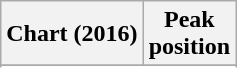<table class="wikitable sortable plainrowheaders">
<tr>
<th scope="col">Chart (2016)</th>
<th scope="col">Peak<br>position</th>
</tr>
<tr>
</tr>
<tr>
</tr>
</table>
